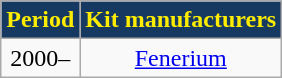<table class="wikitable" style="text-align: center">
<tr>
<th style="color:#FFED00; background:#163962;">Period</th>
<th style="color:#FFED00; background:#163962;">Kit manufacturers</th>
</tr>
<tr>
<td>2000–</td>
<td><a href='#'>Fenerium</a></td>
</tr>
</table>
